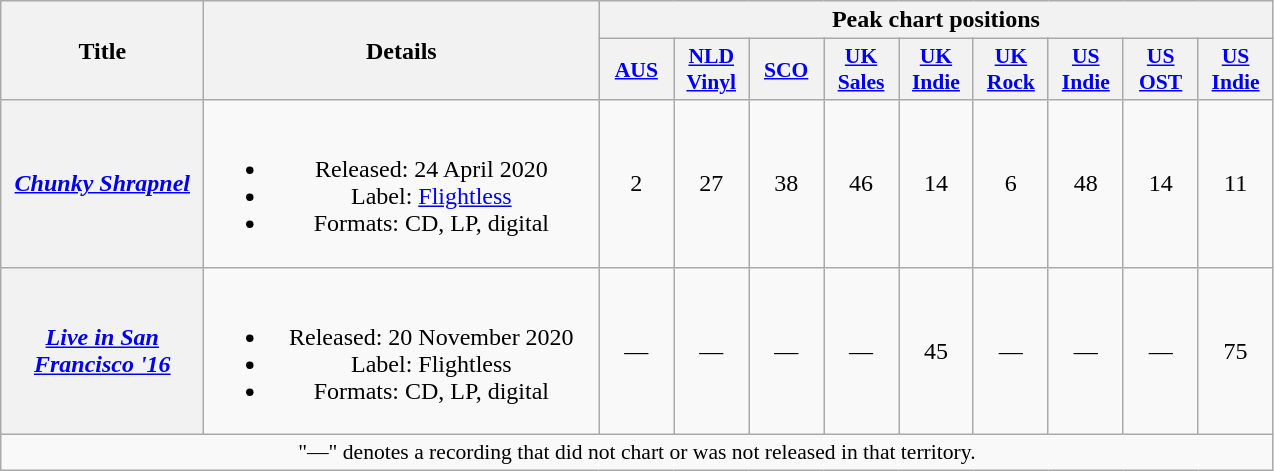<table class="wikitable plainrowheaders" style="text-align:center;">
<tr>
<th scope="col" rowspan="2" style="width:8em;">Title</th>
<th scope="col" rowspan="2" style="width:16em;">Details</th>
<th scope="col" colspan="9">Peak chart positions</th>
</tr>
<tr>
<th scope="col" style="width:3em;font-size:90%;"><a href='#'>AUS</a><br></th>
<th scope="col" style="width:3em;font-size:90%;"><a href='#'>NLD<br>Vinyl</a><br></th>
<th scope="col" style="width:3em;font-size:90%;"><a href='#'>SCO</a><br></th>
<th scope="col" style="width:3em;font-size:90%;"><a href='#'>UK<br>Sales</a><br></th>
<th scope="col" style="width:3em;font-size:90%;"><a href='#'>UK<br>Indie</a><br></th>
<th scope="col" style="width:3em;font-size:90%;"><a href='#'>UK<br>Rock</a><br></th>
<th scope="col" style="width:3em;font-size:90%;"><a href='#'>US<br>Indie</a><br></th>
<th scope="col" style="width:3em;font-size:90%;"><a href='#'>US<br>OST</a><br></th>
<th scope="col" style="width:3em;font-size:90%;"><a href='#'>US<br>Indie</a><br></th>
</tr>
<tr>
<th scope="row"><em><a href='#'>Chunky Shrapnel</a></em></th>
<td><br><ul><li>Released: 24 April 2020</li><li>Label: <a href='#'>Flightless</a></li><li>Formats: CD, LP, digital</li></ul></td>
<td>2</td>
<td>27</td>
<td>38</td>
<td>46</td>
<td>14</td>
<td>6</td>
<td>48</td>
<td>14</td>
<td>11</td>
</tr>
<tr>
<th scope="row"><em><a href='#'>Live in San Francisco '16</a></em></th>
<td><br><ul><li>Released: 20 November 2020</li><li>Label: Flightless</li><li>Formats: CD, LP, digital</li></ul></td>
<td>—</td>
<td>—</td>
<td>—</td>
<td>—</td>
<td>45</td>
<td>—</td>
<td>—</td>
<td>—</td>
<td>75</td>
</tr>
<tr>
<td colspan="15" style="font-size:90%; text-align:center">"—" denotes a recording that did not chart or was not released in that territory.</td>
</tr>
</table>
